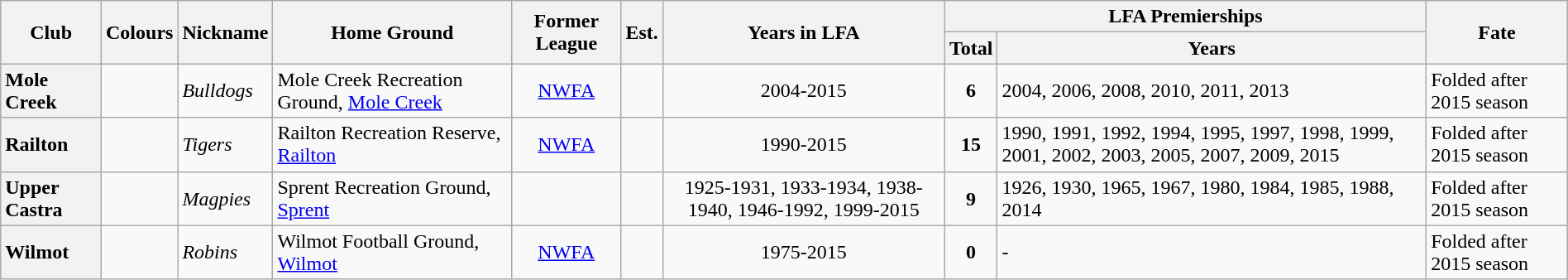<table class="wikitable sortable" style="text-align:center; width:100%">
<tr>
<th rowspan="2">Club</th>
<th rowspan="2">Colours</th>
<th rowspan="2">Nickname</th>
<th rowspan="2">Home Ground</th>
<th rowspan="2">Former League</th>
<th rowspan="2">Est.</th>
<th rowspan="2">Years in LFA</th>
<th colspan="2">LFA Premierships</th>
<th rowspan="2">Fate</th>
</tr>
<tr>
<th>Total</th>
<th>Years</th>
</tr>
<tr>
<th style="text-align:left">Mole Creek</th>
<td></td>
<td align="left"><em>Bulldogs</em></td>
<td align="left">Mole Creek Recreation Ground, <a href='#'>Mole Creek</a></td>
<td><a href='#'>NWFA</a></td>
<td></td>
<td>2004-2015</td>
<td><strong>6</strong></td>
<td align="left">2004, 2006, 2008, 2010, 2011, 2013</td>
<td align="left">Folded after 2015 season</td>
</tr>
<tr>
<th style="text-align:left">Railton</th>
<td></td>
<td align="left"><em>Tigers</em></td>
<td align="left">Railton Recreation Reserve, <a href='#'>Railton</a></td>
<td><a href='#'>NWFA</a></td>
<td></td>
<td>1990-2015</td>
<td><strong>15</strong></td>
<td align="left">1990, 1991, 1992, 1994, 1995, 1997, 1998, 1999, 2001, 2002, 2003, 2005, 2007, 2009, 2015</td>
<td align="left">Folded after 2015 season</td>
</tr>
<tr>
<th style="text-align:left">Upper Castra</th>
<td></td>
<td align="left"><em>Magpies</em></td>
<td align="left">Sprent Recreation Ground, <a href='#'>Sprent</a></td>
<td></td>
<td></td>
<td>1925-1931, 1933-1934, 1938-1940,  1946-1992, 1999-2015</td>
<td><strong>9</strong></td>
<td align="left">1926, 1930, 1965, 1967, 1980, 1984, 1985, 1988, 2014</td>
<td align="left">Folded after 2015 season</td>
</tr>
<tr>
<th style="text-align:left">Wilmot</th>
<td></td>
<td align="left"><em>Robins</em></td>
<td align="left">Wilmot Football Ground, <a href='#'>Wilmot</a></td>
<td><a href='#'>NWFA</a></td>
<td></td>
<td>1975-2015</td>
<td><strong>0</strong></td>
<td align="left">-</td>
<td align="left">Folded after 2015 season</td>
</tr>
</table>
